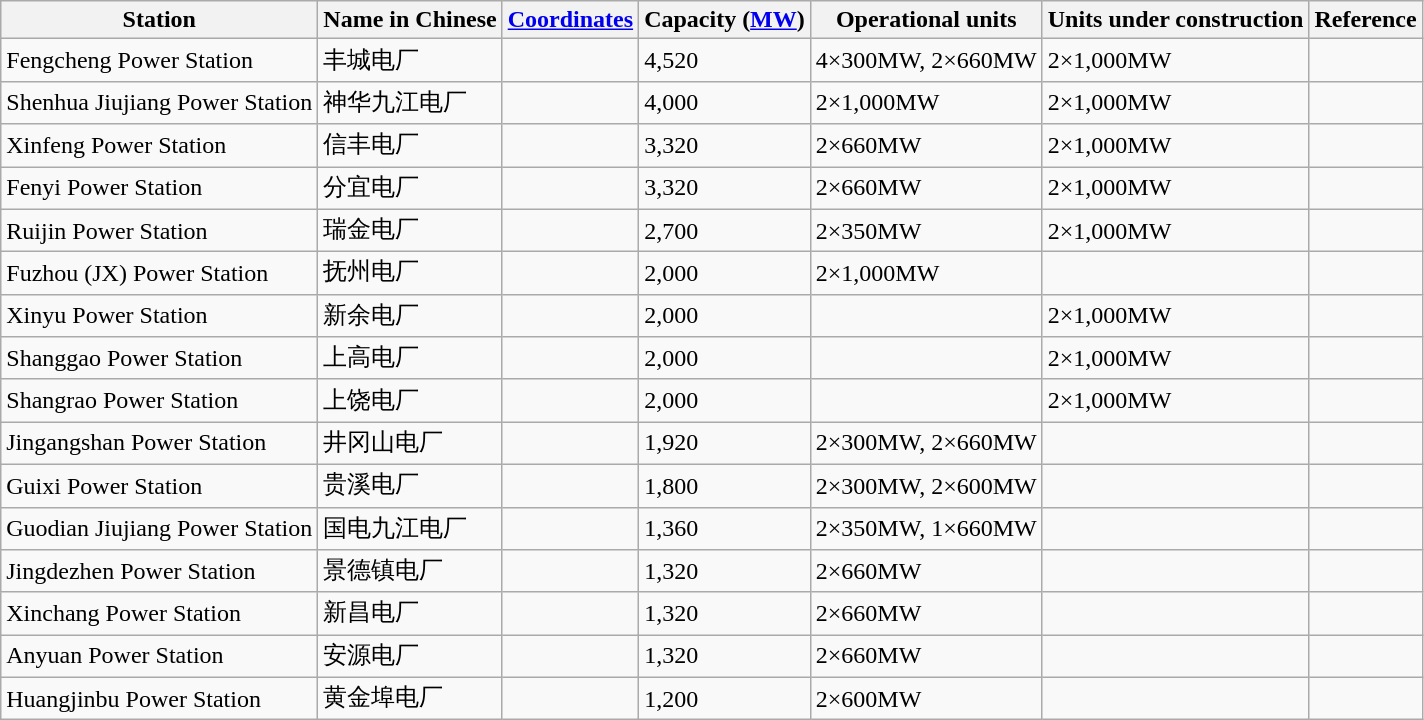<table class="wikitable sortable">
<tr>
<th>Station</th>
<th>Name in Chinese</th>
<th><a href='#'>Coordinates</a></th>
<th>Capacity (<a href='#'>MW</a>)</th>
<th>Operational units</th>
<th>Units under construction</th>
<th>Reference</th>
</tr>
<tr>
<td>Fengcheng Power Station</td>
<td>丰城电厂</td>
<td></td>
<td>4,520</td>
<td>4×300MW, 2×660MW</td>
<td>2×1,000MW</td>
<td></td>
</tr>
<tr>
<td>Shenhua Jiujiang Power Station</td>
<td>神华九江电厂</td>
<td></td>
<td>4,000</td>
<td>2×1,000MW</td>
<td>2×1,000MW</td>
<td></td>
</tr>
<tr>
<td>Xinfeng Power Station</td>
<td>信丰电厂</td>
<td></td>
<td>3,320</td>
<td>2×660MW</td>
<td>2×1,000MW</td>
<td></td>
</tr>
<tr>
<td>Fenyi Power Station</td>
<td>分宜电厂</td>
<td></td>
<td>3,320</td>
<td>2×660MW</td>
<td>2×1,000MW</td>
<td></td>
</tr>
<tr>
<td>Ruijin Power Station</td>
<td>瑞金电厂</td>
<td></td>
<td>2,700</td>
<td>2×350MW</td>
<td>2×1,000MW</td>
<td></td>
</tr>
<tr>
<td>Fuzhou (JX) Power Station</td>
<td>抚州电厂</td>
<td></td>
<td>2,000</td>
<td>2×1,000MW</td>
<td></td>
<td></td>
</tr>
<tr>
<td>Xinyu Power Station</td>
<td>新余电厂</td>
<td></td>
<td>2,000</td>
<td></td>
<td>2×1,000MW</td>
<td></td>
</tr>
<tr>
<td>Shanggao Power Station</td>
<td>上高电厂</td>
<td></td>
<td>2,000</td>
<td></td>
<td>2×1,000MW</td>
<td></td>
</tr>
<tr>
<td>Shangrao Power Station</td>
<td>上饶电厂</td>
<td></td>
<td>2,000</td>
<td></td>
<td>2×1,000MW</td>
<td></td>
</tr>
<tr>
<td>Jingangshan Power Station</td>
<td>井冈山电厂</td>
<td></td>
<td>1,920</td>
<td>2×300MW, 2×660MW</td>
<td></td>
<td></td>
</tr>
<tr>
<td>Guixi Power Station</td>
<td>贵溪电厂</td>
<td></td>
<td>1,800</td>
<td>2×300MW, 2×600MW</td>
<td></td>
<td></td>
</tr>
<tr>
<td>Guodian Jiujiang Power Station</td>
<td>国电九江电厂</td>
<td></td>
<td>1,360</td>
<td>2×350MW, 1×660MW</td>
<td></td>
<td></td>
</tr>
<tr>
<td>Jingdezhen Power Station</td>
<td>景德镇电厂</td>
<td></td>
<td>1,320</td>
<td>2×660MW</td>
<td></td>
<td></td>
</tr>
<tr>
<td>Xinchang Power Station</td>
<td>新昌电厂</td>
<td></td>
<td>1,320</td>
<td>2×660MW</td>
<td></td>
<td></td>
</tr>
<tr>
<td>Anyuan Power Station</td>
<td>安源电厂</td>
<td></td>
<td>1,320</td>
<td>2×660MW</td>
<td></td>
<td></td>
</tr>
<tr>
<td>Huangjinbu Power Station</td>
<td>黄金埠电厂</td>
<td></td>
<td>1,200</td>
<td>2×600MW</td>
<td></td>
<td></td>
</tr>
</table>
